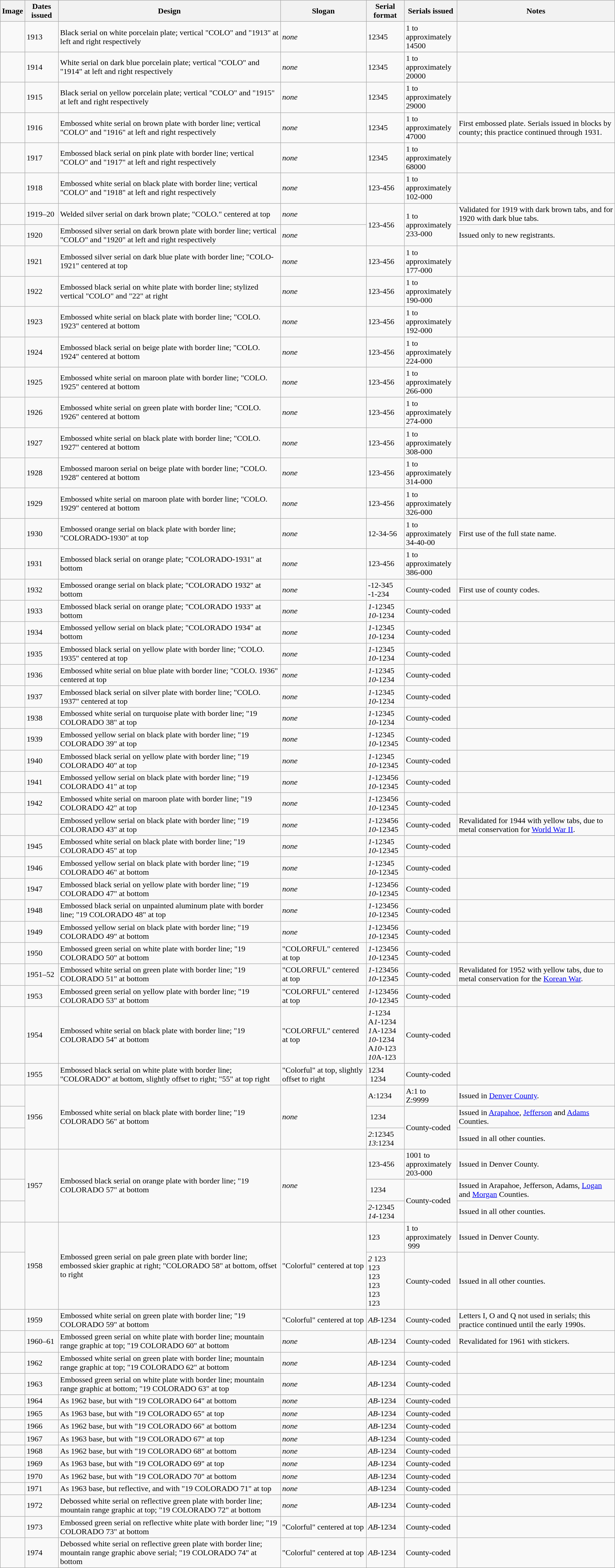<table class="wikitable">
<tr>
<th>Image</th>
<th>Dates issued</th>
<th>Design</th>
<th>Slogan</th>
<th>Serial format</th>
<th style="width:100px;">Serials issued</th>
<th>Notes</th>
</tr>
<tr>
<td></td>
<td>1913</td>
<td>Black serial on white porcelain plate; vertical "COLO" and "1913" at left and right respectively</td>
<td><em>none</em></td>
<td>12345</td>
<td>1 to approximately 14500</td>
<td></td>
</tr>
<tr>
<td></td>
<td>1914</td>
<td>White serial on dark blue porcelain plate; vertical "COLO" and "1914" at left and right respectively</td>
<td><em>none</em></td>
<td>12345</td>
<td>1 to approximately 20000</td>
<td></td>
</tr>
<tr>
<td></td>
<td>1915</td>
<td>Black serial on yellow porcelain plate; vertical "COLO" and "1915" at left and right respectively</td>
<td><em>none</em></td>
<td>12345</td>
<td>1 to approximately 29000</td>
<td></td>
</tr>
<tr>
<td></td>
<td>1916</td>
<td>Embossed white serial on brown plate with border line; vertical "COLO" and "1916" at left and right respectively</td>
<td><em>none</em></td>
<td>12345</td>
<td>1 to approximately 47000</td>
<td>First embossed plate. Serials issued in blocks by county; this practice continued through 1931.</td>
</tr>
<tr>
<td></td>
<td>1917</td>
<td>Embossed black serial on pink plate with border line; vertical "COLO" and "1917" at left and right respectively</td>
<td><em>none</em></td>
<td>12345</td>
<td>1 to approximately 68000</td>
<td></td>
</tr>
<tr>
<td></td>
<td>1918</td>
<td>Embossed white serial on black plate with border line; vertical "COLO" and "1918" at left and right respectively</td>
<td><em>none</em></td>
<td>123-456</td>
<td>1 to approximately 102-000</td>
<td></td>
</tr>
<tr>
<td><br></td>
<td>1919–20</td>
<td>Welded silver serial on dark brown plate; "COLO." centered at top</td>
<td><em>none</em></td>
<td rowspan="2">123-456</td>
<td rowspan="2">1 to approximately 233-000</td>
<td>Validated for 1919 with dark brown tabs, and for 1920 with dark blue tabs.</td>
</tr>
<tr>
<td></td>
<td>1920</td>
<td>Embossed silver serial on dark brown plate with border line; vertical "COLO" and "1920" at left and right respectively</td>
<td><em>none</em></td>
<td>Issued only to new registrants.</td>
</tr>
<tr>
<td></td>
<td>1921</td>
<td>Embossed silver serial on dark blue plate with border line; "COLO-1921" centered at top</td>
<td><em>none</em></td>
<td>123-456</td>
<td>1 to approximately 177-000</td>
<td></td>
</tr>
<tr>
<td></td>
<td>1922</td>
<td>Embossed black serial on white plate with border line; stylized vertical "COLO" and "22" at right</td>
<td><em>none</em></td>
<td>123-456</td>
<td>1 to approximately 190-000</td>
<td></td>
</tr>
<tr>
<td></td>
<td>1923</td>
<td>Embossed white serial on black plate with border line; "COLO. 1923" centered at bottom</td>
<td><em>none</em></td>
<td>123-456</td>
<td>1 to approximately 192-000</td>
<td></td>
</tr>
<tr>
<td></td>
<td>1924</td>
<td>Embossed black serial on beige plate with border line; "COLO. 1924" centered at bottom</td>
<td><em>none</em></td>
<td>123-456</td>
<td>1 to approximately 224-000</td>
<td></td>
</tr>
<tr>
<td></td>
<td>1925</td>
<td>Embossed white serial on maroon plate with border line; "COLO. 1925" centered at bottom</td>
<td><em>none</em></td>
<td>123-456</td>
<td>1 to approximately 266-000</td>
<td></td>
</tr>
<tr>
<td></td>
<td>1926</td>
<td>Embossed white serial on green plate with border line; "COLO. 1926" centered at bottom</td>
<td><em>none</em></td>
<td>123-456</td>
<td>1 to approximately 274-000</td>
<td></td>
</tr>
<tr>
<td></td>
<td>1927</td>
<td>Embossed white serial on black plate with border line; "COLO. 1927" centered at bottom</td>
<td><em>none</em></td>
<td>123-456</td>
<td>1 to approximately 308-000</td>
<td></td>
</tr>
<tr>
<td></td>
<td>1928</td>
<td>Embossed maroon serial on beige plate with border line; "COLO. 1928" centered at bottom</td>
<td><em>none</em></td>
<td>123-456</td>
<td>1 to approximately 314-000</td>
<td></td>
</tr>
<tr>
<td></td>
<td>1929</td>
<td>Embossed white serial on maroon plate with border line; "COLO. 1929" centered at bottom</td>
<td><em>none</em></td>
<td>123-456</td>
<td>1 to approximately 326-000</td>
<td></td>
</tr>
<tr>
<td></td>
<td>1930</td>
<td>Embossed orange serial on black plate with border line; "COLORADO-1930" at top</td>
<td><em>none</em></td>
<td>12-34-56</td>
<td>1 to approximately 34-40-00</td>
<td>First use of the full state name.</td>
</tr>
<tr>
<td></td>
<td>1931</td>
<td>Embossed black serial on orange plate; "COLORADO-1931" at bottom</td>
<td><em>none</em></td>
<td>123-456</td>
<td>1 to approximately 386-000</td>
<td></td>
</tr>
<tr>
<td></td>
<td>1932</td>
<td>Embossed orange serial on black plate; "COLORADO 1932" at bottom</td>
<td><em>none</em></td>
<td>-12-345<br>-1-234</td>
<td>County-coded</td>
<td>First use of county codes.</td>
</tr>
<tr>
<td></td>
<td>1933</td>
<td>Embossed black serial on orange plate; "COLORADO 1933" at bottom</td>
<td><em>none</em></td>
<td><em>1</em>-12345<br><em>10</em>-1234</td>
<td>County-coded</td>
<td></td>
</tr>
<tr>
<td></td>
<td>1934</td>
<td>Embossed yellow serial on black plate; "COLORADO 1934" at bottom</td>
<td><em>none</em></td>
<td><em>1</em>-12345<br><em>10</em>-1234</td>
<td>County-coded</td>
<td></td>
</tr>
<tr>
<td></td>
<td>1935</td>
<td>Embossed black serial on yellow plate with border line; "COLO. 1935" centered at top</td>
<td><em>none</em></td>
<td><em>1</em>-12345<br><em>10</em>-1234</td>
<td>County-coded</td>
<td></td>
</tr>
<tr>
<td></td>
<td>1936</td>
<td>Embossed white serial on blue plate with border line; "COLO. 1936" centered at top</td>
<td><em>none</em></td>
<td><em>1</em>-12345<br><em>10</em>-1234</td>
<td>County-coded</td>
<td></td>
</tr>
<tr>
<td></td>
<td>1937</td>
<td>Embossed black serial on silver plate with border line; "COLO. 1937" centered at top</td>
<td><em>none</em></td>
<td><em>1</em>-12345<br><em>10</em>-1234</td>
<td>County-coded</td>
<td></td>
</tr>
<tr>
<td></td>
<td>1938</td>
<td>Embossed white serial on turquoise plate with border line; "19 COLORADO 38" at top</td>
<td><em>none</em></td>
<td><em>1</em>-12345<br><em>10</em>-1234</td>
<td>County-coded</td>
<td></td>
</tr>
<tr>
<td></td>
<td>1939</td>
<td>Embossed yellow serial on black plate with border line; "19 COLORADO 39" at top</td>
<td><em>none</em></td>
<td><em>1</em>-12345<br><em>10</em>-12345</td>
<td>County-coded</td>
<td></td>
</tr>
<tr>
<td></td>
<td>1940</td>
<td>Embossed black serial on yellow plate with border line; "19 COLORADO 40" at top</td>
<td><em>none</em></td>
<td><em>1</em>-12345<br><em>10</em>-12345</td>
<td>County-coded</td>
<td></td>
</tr>
<tr>
<td></td>
<td>1941</td>
<td>Embossed yellow serial on black plate with border line; "19 COLORADO 41" at top</td>
<td><em>none</em></td>
<td><em>1</em>-123456<br><em>10</em>-12345</td>
<td>County-coded</td>
<td></td>
</tr>
<tr>
<td></td>
<td>1942</td>
<td>Embossed white serial on maroon plate with border line; "19 COLORADO 42" at top</td>
<td><em>none</em></td>
<td><em>1</em>-123456<br><em>10</em>-12345</td>
<td>County-coded</td>
<td></td>
</tr>
<tr>
<td><br></td>
<td></td>
<td>Embossed yellow serial on black plate with border line; "19 COLORADO 43" at top</td>
<td><em>none</em></td>
<td><em>1</em>-123456<br><em>10</em>-12345</td>
<td>County-coded</td>
<td>Revalidated for 1944 with yellow tabs, due to metal conservation for <a href='#'>World War II</a>.</td>
</tr>
<tr>
<td></td>
<td>1945</td>
<td>Embossed white serial on black plate with border line; "19 COLORADO 45" at top</td>
<td><em>none</em></td>
<td><em>1</em>-12345<br><em>10</em>-12345</td>
<td>County-coded</td>
<td></td>
</tr>
<tr>
<td></td>
<td>1946</td>
<td>Embossed yellow serial on black plate with border line; "19 COLORADO 46" at bottom</td>
<td><em>none</em></td>
<td><em>1</em>-12345<br><em>10</em>-12345</td>
<td>County-coded</td>
<td></td>
</tr>
<tr>
<td></td>
<td>1947</td>
<td>Embossed black serial on yellow plate with border line; "19 COLORADO 47" at bottom</td>
<td><em>none</em></td>
<td><em>1</em>-123456<br><em>10</em>-12345</td>
<td>County-coded</td>
<td></td>
</tr>
<tr>
<td></td>
<td>1948</td>
<td>Embossed black serial on unpainted aluminum plate with border line; "19 COLORADO 48" at top</td>
<td><em>none</em></td>
<td><em>1</em>-123456<br><em>10</em>-12345</td>
<td>County-coded</td>
<td></td>
</tr>
<tr>
<td></td>
<td>1949</td>
<td>Embossed yellow serial on black plate with border line; "19 COLORADO 49" at bottom</td>
<td><em>none</em></td>
<td><em>1</em>-123456<br><em>10</em>-12345</td>
<td>County-coded</td>
<td></td>
</tr>
<tr>
<td></td>
<td>1950</td>
<td>Embossed green serial on white plate with border line; "19 COLORADO 50" at bottom</td>
<td>"COLORFUL" centered at top</td>
<td><em>1</em>-123456<br><em>10</em>-12345</td>
<td>County-coded</td>
<td></td>
</tr>
<tr>
<td><br></td>
<td>1951–52</td>
<td>Embossed white serial on green plate with border line; "19 COLORADO 51" at bottom</td>
<td>"COLORFUL" centered at top</td>
<td><em>1</em>-123456<br><em>10</em>-12345</td>
<td>County-coded</td>
<td>Revalidated for 1952 with yellow tabs, due to metal conservation for the <a href='#'>Korean War</a>.</td>
</tr>
<tr>
<td></td>
<td>1953</td>
<td>Embossed green serial on yellow plate with border line; "19 COLORADO 53" at bottom</td>
<td>"COLORFUL" centered at top</td>
<td><em>1</em>-123456<br><em>10</em>-12345</td>
<td>County-coded</td>
<td></td>
</tr>
<tr>
<td></td>
<td>1954</td>
<td>Embossed white serial on black plate with border line; "19 COLORADO 54" at bottom</td>
<td>"COLORFUL" centered at top</td>
<td><em>1</em>-1234<br>A<em>1</em>-1234<br><em>1</em>A-1234<br><em>10</em>-1234<br>A<em>10</em>-123<br><em>10</em>A-123</td>
<td>County-coded</td>
<td></td>
</tr>
<tr>
<td></td>
<td>1955</td>
<td>Embossed black serial on white plate with border line; "COLORADO" at bottom, slightly offset to right; "55" at top right</td>
<td>"Colorful" at top, slightly offset to right</td>
<td> 1234<br> 1234</td>
<td>County-coded</td>
<td></td>
</tr>
<tr>
<td></td>
<td rowspan="3">1956</td>
<td rowspan="3">Embossed white serial on black plate with border line; "19 COLORADO 56" at bottom</td>
<td rowspan="3"><em>none</em></td>
<td>A:1234</td>
<td>A:1 to<br>Z:9999</td>
<td>Issued in <a href='#'>Denver County</a>.</td>
</tr>
<tr>
<td></td>
<td> 1234</td>
<td rowspan="2">County-coded</td>
<td>Issued in <a href='#'>Arapahoe</a>, <a href='#'>Jefferson</a> and <a href='#'>Adams</a> Counties.</td>
</tr>
<tr>
<td></td>
<td><em>2</em>:12345<br><em>13</em>:1234</td>
<td>Issued in all other counties.</td>
</tr>
<tr>
<td></td>
<td rowspan="3">1957</td>
<td rowspan="3">Embossed black serial on orange plate with border line; "19 COLORADO 57" at bottom</td>
<td rowspan="3"><em>none</em></td>
<td>123-456</td>
<td>1001 to approximately 203-000</td>
<td>Issued in Denver County.</td>
</tr>
<tr>
<td></td>
<td> 1234</td>
<td rowspan="2">County-coded</td>
<td>Issued in Arapahoe, Jefferson, Adams, <a href='#'>Logan</a> and <a href='#'>Morgan</a> Counties.</td>
</tr>
<tr>
<td></td>
<td><em>2</em>-12345<br><em>14</em>-1234</td>
<td>Issued in all other counties.</td>
</tr>
<tr>
<td></td>
<td rowspan="2">1958</td>
<td rowspan="2">Embossed green serial on pale green plate with border line; embossed skier graphic at right; "COLORADO 58" at bottom, offset to right</td>
<td rowspan="2">"Colorful" centered at top</td>
<td> 123</td>
<td> 1 to approximately  999</td>
<td>Issued in Denver County.</td>
</tr>
<tr>
<td></td>
<td><em>2</em> 123<br> 123<br> 123<br> 123<br> 123<br> 123</td>
<td>County-coded</td>
<td>Issued in all other counties.</td>
</tr>
<tr>
<td></td>
<td>1959</td>
<td>Embossed white serial on green plate with border line; "19 COLORADO 59" at bottom</td>
<td>"Colorful" centered at top</td>
<td><em>AB</em>-1234</td>
<td>County-coded</td>
<td>Letters I, O and Q not used in serials; this practice continued until the early 1990s.</td>
</tr>
<tr>
<td></td>
<td>1960–61</td>
<td>Embossed green serial on white plate with border line; mountain range graphic at top; "19 COLORADO 60" at bottom</td>
<td><em>none</em></td>
<td><em>AB</em>-1234</td>
<td>County-coded</td>
<td>Revalidated for 1961 with stickers.</td>
</tr>
<tr>
<td></td>
<td>1962</td>
<td>Embossed white serial on green plate with border line; mountain range graphic at top; "19 COLORADO 62" at bottom</td>
<td><em>none</em></td>
<td><em>AB</em>-1234</td>
<td>County-coded</td>
<td></td>
</tr>
<tr>
<td></td>
<td>1963</td>
<td>Embossed green serial on white plate with border line; mountain range graphic at bottom; "19 COLORADO 63" at top</td>
<td><em>none</em></td>
<td><em>AB</em>-1234</td>
<td>County-coded</td>
<td></td>
</tr>
<tr>
<td></td>
<td>1964</td>
<td>As 1962 base, but with "19 COLORADO 64" at bottom</td>
<td><em>none</em></td>
<td><em>AB</em>-1234</td>
<td>County-coded</td>
<td></td>
</tr>
<tr>
<td></td>
<td>1965</td>
<td>As 1963 base, but with "19 COLORADO 65" at top</td>
<td><em>none</em></td>
<td><em>AB</em>-1234</td>
<td>County-coded</td>
<td></td>
</tr>
<tr>
<td></td>
<td>1966</td>
<td>As 1962 base, but with "19 COLORADO 66" at bottom</td>
<td><em>none</em></td>
<td><em>AB</em>-1234</td>
<td>County-coded</td>
<td></td>
</tr>
<tr>
<td></td>
<td>1967</td>
<td>As 1963 base, but with "19 COLORADO 67" at top</td>
<td><em>none</em></td>
<td><em>AB</em>-1234</td>
<td>County-coded</td>
<td></td>
</tr>
<tr>
<td></td>
<td>1968</td>
<td>As 1962 base, but with "19 COLORADO 68" at bottom</td>
<td><em>none</em></td>
<td><em>AB</em>-1234</td>
<td>County-coded</td>
<td></td>
</tr>
<tr>
<td></td>
<td>1969</td>
<td>As 1963 base, but with "19 COLORADO 69" at top</td>
<td><em>none</em></td>
<td><em>AB</em>-1234</td>
<td>County-coded</td>
<td></td>
</tr>
<tr>
<td></td>
<td>1970</td>
<td>As 1962 base, but with "19 COLORADO 70" at bottom</td>
<td><em>none</em></td>
<td><em>AB</em>-1234</td>
<td>County-coded</td>
<td></td>
</tr>
<tr>
<td></td>
<td>1971</td>
<td>As 1963 base, but reflective, and with "19 COLORADO 71" at top</td>
<td><em>none</em></td>
<td><em>AB</em>-1234</td>
<td>County-coded</td>
<td></td>
</tr>
<tr>
<td></td>
<td>1972</td>
<td>Debossed white serial on reflective green plate with border line; mountain range graphic at top; "19 COLORADO 72" at bottom</td>
<td><em>none</em></td>
<td><em>AB</em>-1234</td>
<td>County-coded</td>
<td></td>
</tr>
<tr>
<td></td>
<td>1973</td>
<td>Embossed green serial on reflective white plate with border line; "19 COLORADO 73" at bottom</td>
<td>"Colorful" centered at top</td>
<td><em>AB</em>-1234</td>
<td>County-coded</td>
<td></td>
</tr>
<tr>
<td></td>
<td>1974</td>
<td>Debossed white serial on reflective green plate with border line; mountain range graphic above serial; "19 COLORADO 74" at bottom</td>
<td>"Colorful" centered at top</td>
<td><em>AB</em>-1234</td>
<td>County-coded</td>
<td></td>
</tr>
</table>
